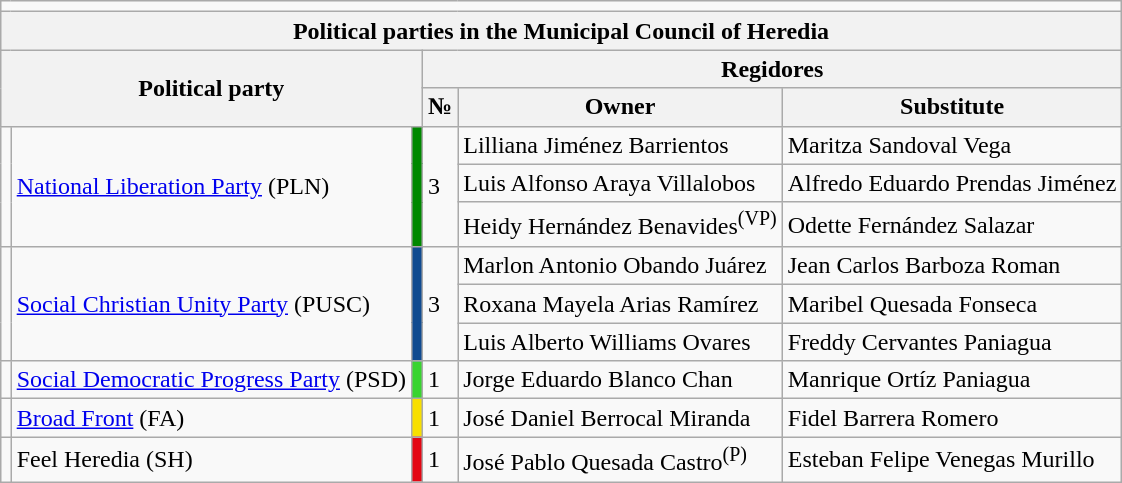<table class="wikitable" border="1" style="margin:auto;">
<tr>
<td colspan="6"></td>
</tr>
<tr>
<th colspan="6"><strong>Political parties in the Municipal Council of Heredia</strong></th>
</tr>
<tr ---->
<th colspan="3" rowspan="2">Political party</th>
<th colspan="3">Regidores</th>
</tr>
<tr>
<th>№</th>
<th>Owner</th>
<th>Substitute</th>
</tr>
<tr>
<td rowspan="3"></td>
<td rowspan="3"><a href='#'>National Liberation Party</a> (PLN)</td>
<td rowspan="3" bgcolor="#008800"></td>
<td rowspan="3">3</td>
<td>Lilliana Jiménez Barrientos</td>
<td>Maritza Sandoval Vega</td>
</tr>
<tr>
<td>Luis Alfonso Araya Villalobos</td>
<td>Alfredo Eduardo Prendas Jiménez</td>
</tr>
<tr>
<td>Heidy Hernández Benavides<sup>(VP)</sup></td>
<td>Odette Fernández Salazar</td>
</tr>
<tr ---->
<td rowspan="3"></td>
<td rowspan="3"><a href='#'>Social Christian Unity Party</a> (PUSC)</td>
<td rowspan="3" bgcolor="#104B90"></td>
<td rowspan="3">3</td>
<td>Marlon Antonio Obando Juárez</td>
<td>Jean Carlos Barboza Roman</td>
</tr>
<tr>
<td>Roxana Mayela Arias Ramírez</td>
<td>Maribel Quesada Fonseca</td>
</tr>
<tr ---->
<td>Luis Alberto Williams Ovares</td>
<td>Freddy Cervantes Paniagua</td>
</tr>
<tr>
<td></td>
<td><a href='#'>Social Democratic Progress Party</a> (PSD)</td>
<td bgcolor="#39D430"></td>
<td>1</td>
<td>Jorge Eduardo Blanco Chan</td>
<td>Manrique Ortíz Paniagua</td>
</tr>
<tr>
<td></td>
<td><a href='#'>Broad Front</a> (FA)</td>
<td bgcolor="#F7DF00"></td>
<td>1</td>
<td>José Daniel Berrocal Miranda</td>
<td>Fidel Barrera Romero</td>
</tr>
<tr>
<td></td>
<td>Feel Heredia (SH)</td>
<td bgcolor="#E30613"></td>
<td>1</td>
<td>José Pablo Quesada Castro<sup>(P)</sup></td>
<td>Esteban Felipe Venegas Murillo</td>
</tr>
</table>
